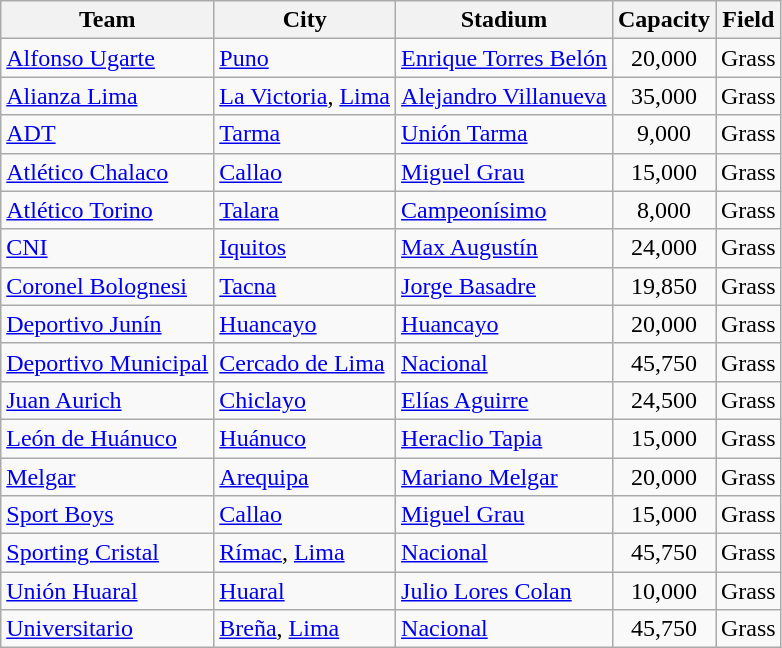<table class="wikitable sortable">
<tr>
<th>Team</th>
<th>City</th>
<th>Stadium</th>
<th>Capacity</th>
<th>Field</th>
</tr>
<tr>
<td><a href='#'>Alfonso Ugarte</a></td>
<td><a href='#'>Puno</a></td>
<td><a href='#'>Enrique Torres Belón</a></td>
<td align="center">20,000</td>
<td>Grass</td>
</tr>
<tr>
<td><a href='#'>Alianza Lima</a></td>
<td><a href='#'>La Victoria</a>, <a href='#'>Lima</a></td>
<td><a href='#'>Alejandro Villanueva</a></td>
<td align="center">35,000</td>
<td>Grass</td>
</tr>
<tr>
<td><a href='#'>ADT</a></td>
<td><a href='#'>Tarma</a></td>
<td><a href='#'>Unión Tarma</a></td>
<td align="center">9,000</td>
<td>Grass</td>
</tr>
<tr>
<td><a href='#'>Atlético Chalaco</a></td>
<td><a href='#'>Callao</a></td>
<td><a href='#'>Miguel Grau</a></td>
<td align="center">15,000</td>
<td>Grass</td>
</tr>
<tr>
<td><a href='#'>Atlético Torino</a></td>
<td><a href='#'>Talara</a></td>
<td><a href='#'>Campeonísimo</a></td>
<td align="center">8,000</td>
<td>Grass</td>
</tr>
<tr>
<td><a href='#'>CNI</a></td>
<td><a href='#'>Iquitos</a></td>
<td><a href='#'>Max Augustín</a></td>
<td align="center">24,000</td>
<td>Grass</td>
</tr>
<tr>
<td><a href='#'>Coronel Bolognesi</a></td>
<td><a href='#'>Tacna</a></td>
<td><a href='#'>Jorge Basadre</a></td>
<td align="center">19,850</td>
<td>Grass</td>
</tr>
<tr>
<td><a href='#'>Deportivo Junín</a></td>
<td><a href='#'>Huancayo</a></td>
<td><a href='#'>Huancayo</a></td>
<td align="center">20,000</td>
<td>Grass</td>
</tr>
<tr>
<td><a href='#'>Deportivo Municipal</a></td>
<td><a href='#'>Cercado de Lima</a></td>
<td><a href='#'>Nacional</a></td>
<td align="center">45,750</td>
<td>Grass</td>
</tr>
<tr>
<td><a href='#'>Juan Aurich</a></td>
<td><a href='#'>Chiclayo</a></td>
<td><a href='#'>Elías Aguirre</a></td>
<td align="center">24,500</td>
<td>Grass</td>
</tr>
<tr>
<td><a href='#'>León de Huánuco</a></td>
<td><a href='#'>Huánuco</a></td>
<td><a href='#'>Heraclio Tapia</a></td>
<td align="center">15,000</td>
<td>Grass</td>
</tr>
<tr>
<td><a href='#'>Melgar</a></td>
<td><a href='#'>Arequipa</a></td>
<td><a href='#'>Mariano Melgar</a></td>
<td align="center">20,000</td>
<td>Grass</td>
</tr>
<tr>
<td><a href='#'>Sport Boys</a></td>
<td><a href='#'>Callao</a></td>
<td><a href='#'>Miguel Grau</a></td>
<td align="center">15,000</td>
<td>Grass</td>
</tr>
<tr>
<td><a href='#'>Sporting Cristal</a></td>
<td><a href='#'>Rímac</a>, <a href='#'>Lima</a></td>
<td><a href='#'>Nacional</a></td>
<td align="center">45,750</td>
<td>Grass</td>
</tr>
<tr>
<td><a href='#'>Unión Huaral</a></td>
<td><a href='#'>Huaral</a></td>
<td><a href='#'>Julio Lores Colan</a></td>
<td align="center">10,000</td>
<td>Grass</td>
</tr>
<tr>
<td><a href='#'>Universitario</a></td>
<td><a href='#'>Breña</a>, <a href='#'>Lima</a></td>
<td><a href='#'>Nacional</a></td>
<td align="center">45,750</td>
<td>Grass</td>
</tr>
</table>
